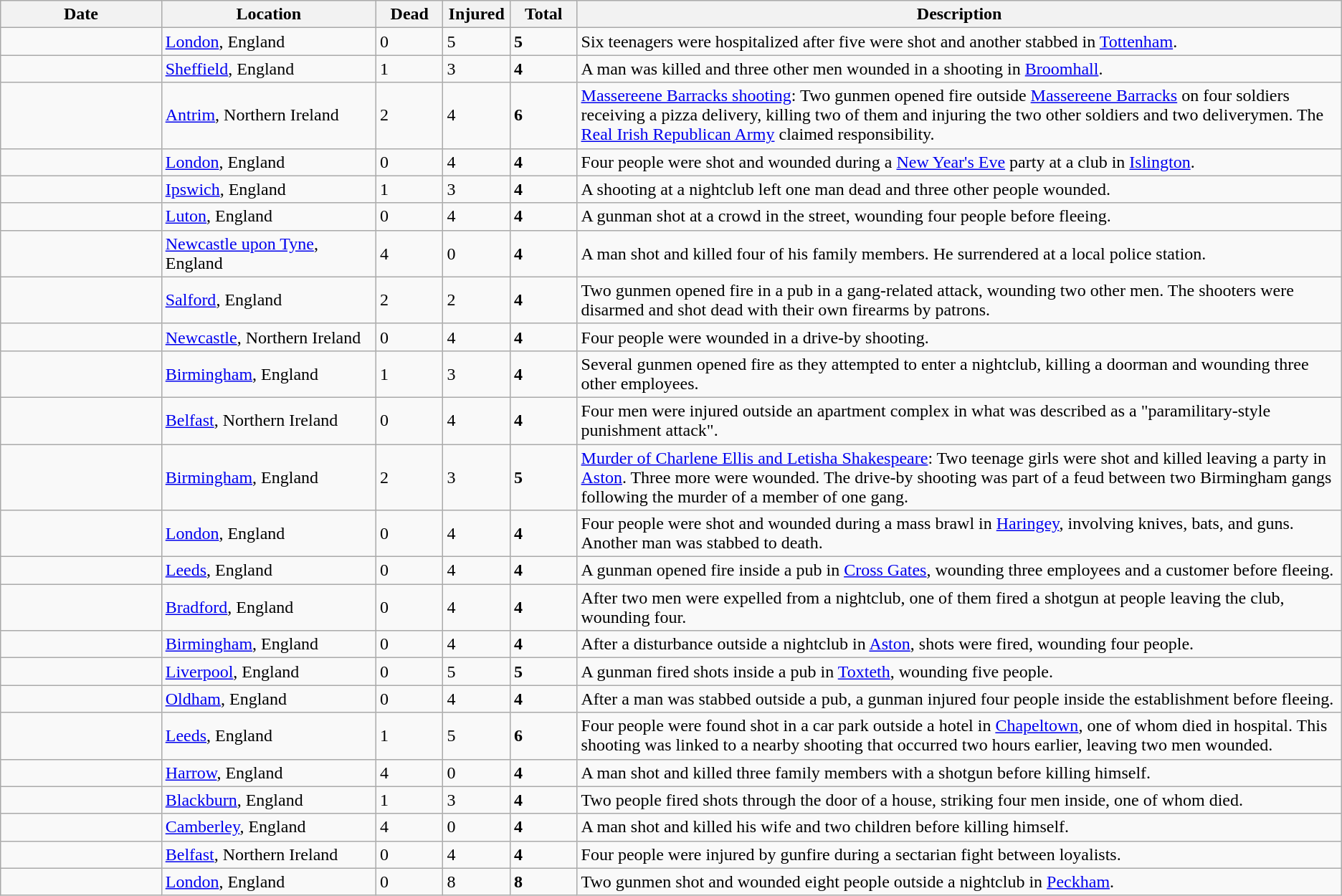<table class="wikitable sortable mw-datatable">
<tr>
<th width=12%>Date</th>
<th width=16%>Location</th>
<th width=5%>Dead</th>
<th width=5%>Injured</th>
<th width=5%>Total</th>
<th width=60%>Description</th>
</tr>
<tr>
<td></td>
<td><a href='#'>London</a>, England</td>
<td>0</td>
<td>5</td>
<td><strong>5</strong></td>
<td>Six teenagers were hospitalized after five were shot and another stabbed in <a href='#'>Tottenham</a>.</td>
</tr>
<tr>
<td></td>
<td><a href='#'>Sheffield</a>, England</td>
<td>1</td>
<td>3</td>
<td><strong>4</strong></td>
<td>A man was killed and three other men wounded in a shooting in <a href='#'>Broomhall</a>.</td>
</tr>
<tr>
<td></td>
<td><a href='#'>Antrim</a>, Northern Ireland</td>
<td>2</td>
<td>4</td>
<td><strong>6</strong></td>
<td><a href='#'>Massereene Barracks shooting</a>: Two gunmen opened fire outside <a href='#'>Massereene Barracks</a> on four soldiers receiving a pizza delivery, killing two of them and injuring the two other soldiers and two deliverymen. The <a href='#'>Real Irish Republican Army</a> claimed responsibility.</td>
</tr>
<tr>
<td></td>
<td><a href='#'>London</a>, England</td>
<td>0</td>
<td>4</td>
<td><strong>4</strong></td>
<td>Four people were shot and wounded during a <a href='#'>New Year's Eve</a> party at a club in <a href='#'>Islington</a>.</td>
</tr>
<tr>
<td></td>
<td><a href='#'>Ipswich</a>, England</td>
<td>1</td>
<td>3</td>
<td><strong>4</strong></td>
<td>A shooting at a nightclub left one man dead and three other people wounded.</td>
</tr>
<tr>
<td></td>
<td><a href='#'>Luton</a>, England</td>
<td>0</td>
<td>4</td>
<td><strong>4</strong></td>
<td>A gunman shot at a crowd in the street, wounding four people before fleeing.</td>
</tr>
<tr>
<td></td>
<td><a href='#'>Newcastle upon Tyne</a>, England</td>
<td>4</td>
<td>0</td>
<td><strong>4</strong></td>
<td>A man shot and killed four of his family members. He surrendered at a local police station.</td>
</tr>
<tr>
<td></td>
<td><a href='#'>Salford</a>, England</td>
<td>2</td>
<td>2</td>
<td><strong>4</strong></td>
<td>Two gunmen opened fire in a pub in a gang-related attack, wounding two other men. The shooters were disarmed and shot dead with their own firearms by patrons.</td>
</tr>
<tr>
<td></td>
<td><a href='#'>Newcastle</a>, Northern Ireland</td>
<td>0</td>
<td>4</td>
<td><strong>4</strong></td>
<td>Four people were wounded in a drive-by shooting.</td>
</tr>
<tr>
<td></td>
<td><a href='#'>Birmingham</a>, England</td>
<td>1</td>
<td>3</td>
<td><strong>4</strong></td>
<td>Several gunmen opened fire as they attempted to enter a nightclub, killing a doorman and wounding three other employees.</td>
</tr>
<tr>
<td></td>
<td><a href='#'>Belfast</a>, Northern Ireland</td>
<td>0</td>
<td>4</td>
<td><strong>4</strong></td>
<td>Four men were injured outside an apartment complex in what was described as a "paramilitary-style punishment attack".</td>
</tr>
<tr>
<td></td>
<td><a href='#'>Birmingham</a>, England</td>
<td>2</td>
<td>3</td>
<td><strong>5</strong></td>
<td><a href='#'>Murder of Charlene Ellis and Letisha Shakespeare</a>: Two teenage girls were shot and killed leaving a party in <a href='#'>Aston</a>. Three more were wounded. The drive-by shooting was part of a feud between two Birmingham gangs following the murder of a member of one gang.</td>
</tr>
<tr>
<td></td>
<td><a href='#'>London</a>, England</td>
<td>0</td>
<td>4</td>
<td><strong>4</strong></td>
<td>Four people were shot and wounded during a mass brawl in <a href='#'>Haringey</a>, involving knives, bats, and guns. Another man was stabbed to death.</td>
</tr>
<tr>
<td></td>
<td><a href='#'>Leeds</a>, England</td>
<td>0</td>
<td>4</td>
<td><strong>4</strong></td>
<td>A gunman opened fire inside a pub in <a href='#'>Cross Gates</a>, wounding three employees and a customer before fleeing.</td>
</tr>
<tr>
<td></td>
<td><a href='#'>Bradford</a>, England</td>
<td>0</td>
<td>4</td>
<td><strong>4</strong></td>
<td>After two men were expelled from a nightclub, one of them fired a shotgun at people leaving the club, wounding four.</td>
</tr>
<tr>
<td></td>
<td><a href='#'>Birmingham</a>, England</td>
<td>0</td>
<td>4</td>
<td><strong>4</strong></td>
<td>After a disturbance outside a nightclub in <a href='#'>Aston</a>, shots were fired, wounding four people.</td>
</tr>
<tr>
<td></td>
<td><a href='#'>Liverpool</a>, England</td>
<td>0</td>
<td>5</td>
<td><strong>5</strong></td>
<td>A gunman fired shots inside a pub in <a href='#'>Toxteth</a>, wounding five people.</td>
</tr>
<tr>
<td></td>
<td><a href='#'>Oldham</a>, England</td>
<td>0</td>
<td>4</td>
<td><strong>4</strong></td>
<td>After a man was stabbed outside a pub, a gunman injured four people inside the establishment before fleeing.</td>
</tr>
<tr>
<td></td>
<td><a href='#'>Leeds</a>, England</td>
<td>1</td>
<td>5</td>
<td><strong>6</strong></td>
<td>Four people were found shot in a car park outside a hotel in <a href='#'>Chapeltown</a>, one of whom died in hospital. This shooting was linked to a nearby shooting that occurred two hours earlier, leaving two men wounded.</td>
</tr>
<tr>
<td></td>
<td><a href='#'>Harrow</a>, England</td>
<td>4</td>
<td>0</td>
<td><strong>4</strong></td>
<td>A man shot and killed three family members with a shotgun before killing himself.</td>
</tr>
<tr>
<td></td>
<td><a href='#'>Blackburn</a>, England</td>
<td>1</td>
<td>3</td>
<td><strong>4</strong></td>
<td>Two people fired shots through the door of a house, striking four men inside, one of whom died.</td>
</tr>
<tr>
<td></td>
<td><a href='#'>Camberley</a>, England</td>
<td>4</td>
<td>0</td>
<td><strong>4</strong></td>
<td>A man shot and killed his wife and two children before killing himself.</td>
</tr>
<tr>
<td></td>
<td><a href='#'>Belfast</a>, Northern Ireland</td>
<td>0</td>
<td>4</td>
<td><strong>4</strong></td>
<td>Four people were injured by gunfire during a sectarian fight between loyalists.</td>
</tr>
<tr>
<td></td>
<td><a href='#'>London</a>, England</td>
<td>0</td>
<td>8</td>
<td><strong>8</strong></td>
<td>Two gunmen shot and wounded eight people outside a nightclub in <a href='#'>Peckham</a>.</td>
</tr>
</table>
